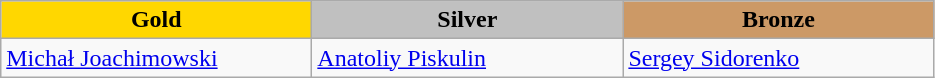<table class="wikitable" style="text-align:left">
<tr align="center">
<td width=200 bgcolor=gold><strong>Gold</strong></td>
<td width=200 bgcolor=silver><strong>Silver</strong></td>
<td width=200 bgcolor=CC9966><strong>Bronze</strong></td>
</tr>
<tr>
<td><a href='#'>Michał Joachimowski</a><br><em></em></td>
<td><a href='#'>Anatoliy Piskulin</a><br><em></em></td>
<td><a href='#'>Sergey Sidorenko</a><br><em></em></td>
</tr>
</table>
